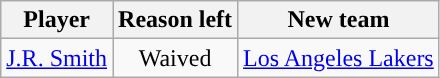<table class="wikitable sortable sortable" style="text-align: center">
<tr>
<th>Player</th>
<th>Reason left</th>
<th>New team</th>
</tr>
<tr style="text-align: center">
<td><a href='#'>J.R. Smith</a></td>
<td>Waived</td>
<td><a href='#'>Los Angeles Lakers</a></td>
</tr>
</table>
